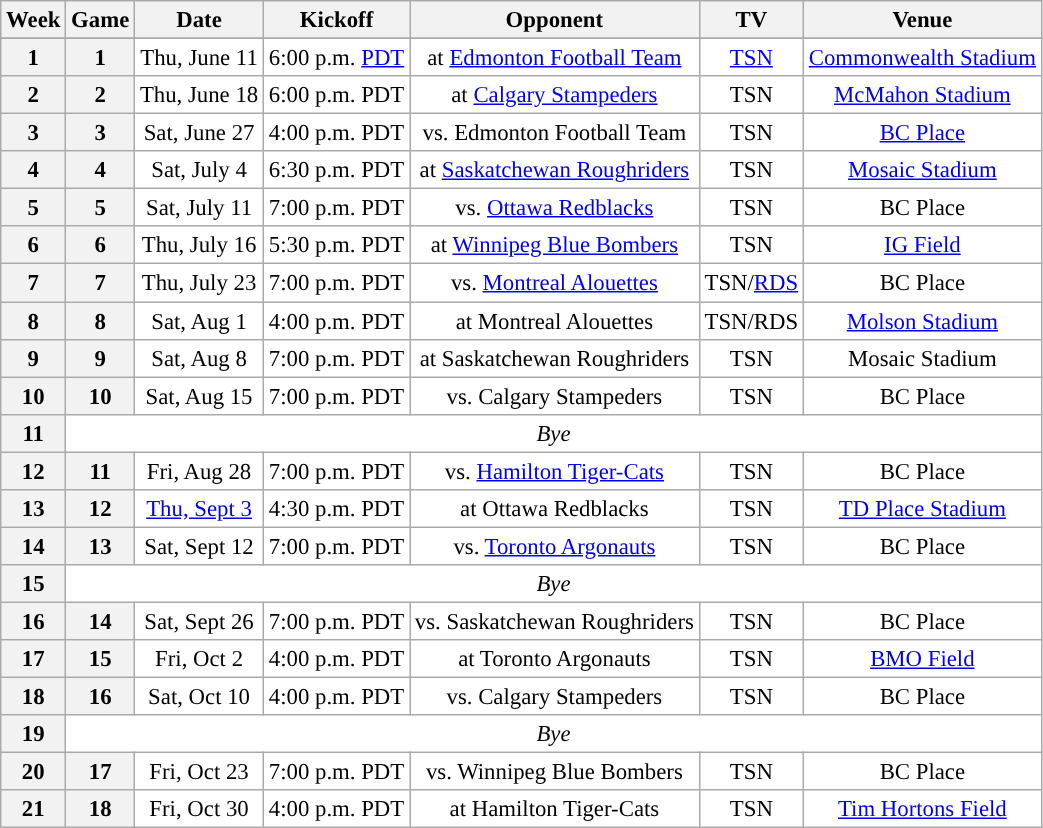<table class="wikitable" style="font-size: 95%;">
<tr>
<th scope="col">Week</th>
<th scope="col">Game</th>
<th scope="col">Date</th>
<th scope="col">Kickoff</th>
<th scope="col">Opponent</th>
<th scope="col">TV</th>
<th scope="col">Venue</th>
</tr>
<tr>
</tr>
<tr align="center" bgcolor="ffffff">
<th align="center">1</th>
<th align="center">1</th>
<td align="center">Thu, June 11</td>
<td align="center">6:00 p.m. <a href='#'>PDT</a></td>
<td align="center">at <a href='#'>Edmonton Football Team</a></td>
<td align="center"><a href='#'>TSN</a></td>
<td align="center"><a href='#'>Commonwealth Stadium</a></td>
</tr>
<tr align="center" bgcolor="ffffff">
<th align="center">2</th>
<th align="center">2</th>
<td align="center">Thu, June 18</td>
<td align="center">6:00 p.m. PDT</td>
<td align="center">at <a href='#'>Calgary Stampeders</a></td>
<td align="center">TSN</td>
<td align="center"><a href='#'>McMahon Stadium</a></td>
</tr>
<tr align="center" bgcolor="ffffff">
<th align="center">3</th>
<th align="center">3</th>
<td align="center">Sat, June 27</td>
<td align="center">4:00 p.m. PDT</td>
<td align="center">vs. Edmonton Football Team</td>
<td align="center">TSN</td>
<td align="center"><a href='#'>BC Place</a></td>
</tr>
<tr align="center" bgcolor="ffffff">
<th align="center">4</th>
<th align="center">4</th>
<td align="center">Sat, July 4</td>
<td align="center">6:30 p.m. PDT</td>
<td align="center">at <a href='#'>Saskatchewan Roughriders</a></td>
<td align="center">TSN</td>
<td align="center"><a href='#'>Mosaic Stadium</a></td>
</tr>
<tr align="center" bgcolor="ffffff">
<th align="center">5</th>
<th align="center">5</th>
<td align="center">Sat, July 11</td>
<td align="center">7:00 p.m. PDT</td>
<td align="center">vs. <a href='#'>Ottawa Redblacks</a></td>
<td align="center">TSN</td>
<td align="center">BC Place</td>
</tr>
<tr align="center" bgcolor="ffffff">
<th align="center">6</th>
<th align="center">6</th>
<td align="center">Thu, July 16</td>
<td align="center">5:30 p.m. PDT</td>
<td align="center">at <a href='#'>Winnipeg Blue Bombers</a></td>
<td align="center">TSN</td>
<td align="center"><a href='#'>IG Field</a></td>
</tr>
<tr align="center" bgcolor="ffffff">
<th align="center">7</th>
<th align="center">7</th>
<td align="center">Thu, July 23</td>
<td align="center">7:00 p.m. PDT</td>
<td align="center">vs. <a href='#'>Montreal Alouettes</a></td>
<td align="center">TSN/<a href='#'>RDS</a></td>
<td align="center">BC Place</td>
</tr>
<tr align="center" bgcolor="ffffff">
<th align="center">8</th>
<th align="center">8</th>
<td align="center">Sat, Aug 1</td>
<td align="center">4:00 p.m. PDT</td>
<td align="center">at Montreal Alouettes</td>
<td align="center">TSN/RDS</td>
<td align="center"><a href='#'>Molson Stadium</a></td>
</tr>
<tr align="center" bgcolor="ffffff">
<th align="center">9</th>
<th align="center">9</th>
<td align="center">Sat, Aug 8</td>
<td align="center">7:00 p.m. PDT</td>
<td align="center">at Saskatchewan Roughriders</td>
<td align="center">TSN</td>
<td align="center">Mosaic Stadium</td>
</tr>
<tr align="center" bgcolor="ffffff">
<th align="center">10</th>
<th align="center">10</th>
<td align="center">Sat, Aug 15</td>
<td align="center">7:00 p.m. PDT</td>
<td align="center">vs. Calgary Stampeders</td>
<td align="center">TSN</td>
<td align="center">BC Place</td>
</tr>
<tr align="center" bgcolor="ffffff">
<th align="center">11</th>
<td colspan=10 align="center" valign="middle"><em>Bye</em></td>
</tr>
<tr align="center" bgcolor="ffffff">
<th align="center">12</th>
<th align="center">11</th>
<td align="center">Fri, Aug 28</td>
<td align="center">7:00 p.m. PDT</td>
<td align="center">vs. <a href='#'>Hamilton Tiger-Cats</a></td>
<td align="center">TSN</td>
<td align="center">BC Place</td>
</tr>
<tr align="center" bgcolor="ffffff">
<th align="center">13</th>
<th align="center">12</th>
<td align="center"><a href='#'>Thu, Sept 3</a></td>
<td align="center">4:30 p.m. PDT</td>
<td align="center">at Ottawa Redblacks</td>
<td align="center">TSN</td>
<td align="center"><a href='#'>TD Place Stadium</a></td>
</tr>
<tr align="center" bgcolor="ffffff">
<th align="center">14</th>
<th align="center">13</th>
<td align="center">Sat, Sept 12</td>
<td align="center">7:00 p.m. PDT</td>
<td align="center">vs. <a href='#'>Toronto Argonauts</a></td>
<td align="center">TSN</td>
<td align="center">BC Place</td>
</tr>
<tr align="center" bgcolor="ffffff">
<th align="center">15</th>
<td colspan=10 align="center" valign="middle"><em>Bye</em></td>
</tr>
<tr align="center" bgcolor="ffffff">
<th align="center">16</th>
<th align="center">14</th>
<td align="center">Sat, Sept 26</td>
<td align="center">7:00 p.m. PDT</td>
<td align="center">vs. Saskatchewan Roughriders</td>
<td align="center">TSN</td>
<td align="center">BC Place</td>
</tr>
<tr align="center" bgcolor="ffffff">
<th align="center">17</th>
<th align="center">15</th>
<td align="center">Fri, Oct 2</td>
<td align="center">4:00 p.m. PDT</td>
<td align="center">at Toronto Argonauts</td>
<td align="center">TSN</td>
<td align="center"><a href='#'>BMO Field</a></td>
</tr>
<tr align="center" bgcolor="ffffff">
<th align="center">18</th>
<th align="center">16</th>
<td align="center">Sat, Oct 10</td>
<td align="center">4:00 p.m. PDT</td>
<td align="center">vs. Calgary Stampeders</td>
<td align="center">TSN</td>
<td align="center">BC Place</td>
</tr>
<tr align="center" bgcolor="ffffff">
<th align="center">19</th>
<td colspan=10 align="center" valign="middle"><em>Bye</em></td>
</tr>
<tr align="center" bgcolor="ffffff">
<th align="center">20</th>
<th align="center">17</th>
<td align="center">Fri, Oct 23</td>
<td align="center">7:00 p.m. PDT</td>
<td align="center">vs. Winnipeg Blue Bombers</td>
<td align="center">TSN</td>
<td align="center">BC Place</td>
</tr>
<tr align="center" bgcolor="ffffff">
<th align="center">21</th>
<th align="center">18</th>
<td align="center">Fri, Oct 30</td>
<td align="center">4:00 p.m. PDT</td>
<td align="center">at Hamilton Tiger-Cats</td>
<td align="center">TSN</td>
<td align="center"><a href='#'>Tim Hortons Field</a></td>
</tr>
</table>
